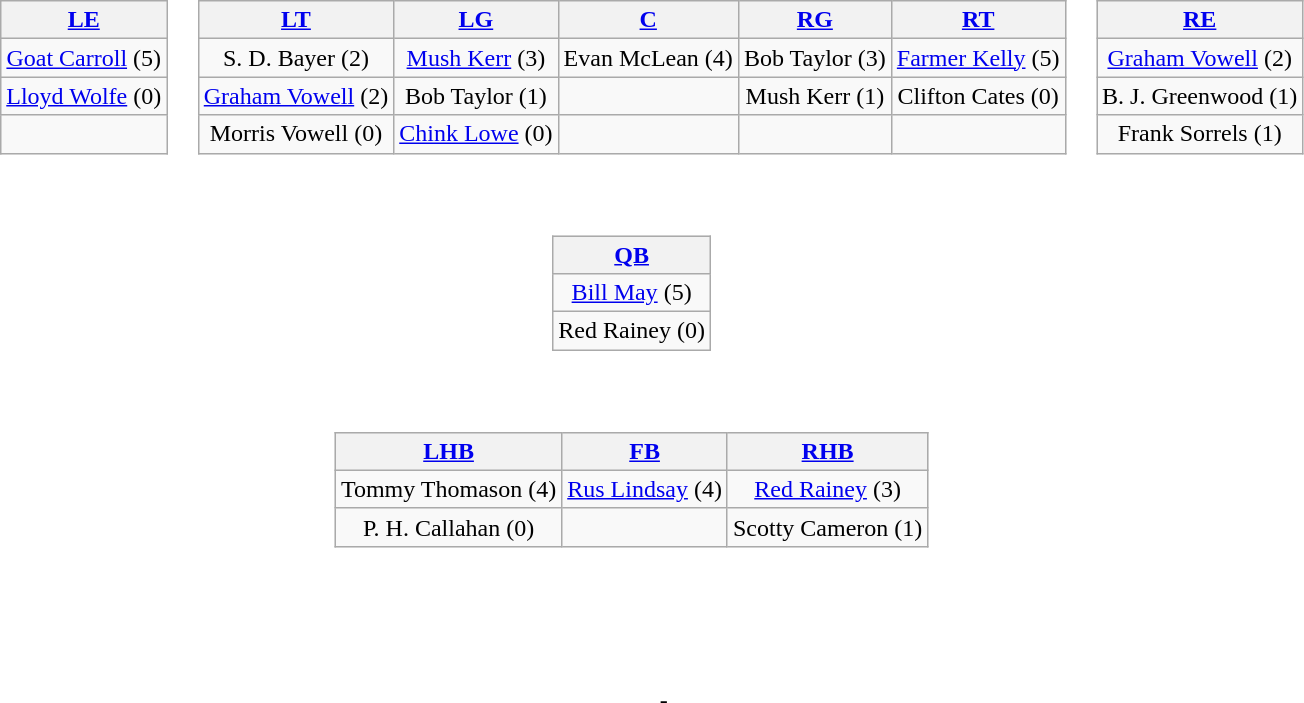<table>
<tr>
<td style="text-align:center;"><br><table style="width:100%">
<tr>
<td align="left"><br><table class="wikitable" style="text-align:center">
<tr>
<th><a href='#'>LE</a></th>
</tr>
<tr>
<td><a href='#'>Goat Carroll</a> (5)</td>
</tr>
<tr>
<td><a href='#'>Lloyd Wolfe</a> (0)</td>
</tr>
<tr>
<td> </td>
</tr>
</table>
</td>
<td><br><table class="wikitable" style="text-align:center">
<tr>
<th><a href='#'>LT</a></th>
<th><a href='#'>LG</a></th>
<th><a href='#'>C</a></th>
<th><a href='#'>RG</a></th>
<th><a href='#'>RT</a></th>
</tr>
<tr>
<td>S. D. Bayer (2)</td>
<td><a href='#'>Mush Kerr</a> (3)</td>
<td>Evan McLean (4)</td>
<td>Bob Taylor (3)</td>
<td><a href='#'>Farmer Kelly</a> (5)</td>
</tr>
<tr>
<td><a href='#'>Graham Vowell</a> (2)</td>
<td>Bob Taylor (1)</td>
<td></td>
<td>Mush Kerr (1)</td>
<td>Clifton Cates (0)</td>
</tr>
<tr>
<td>Morris Vowell (0)</td>
<td><a href='#'>Chink Lowe</a> (0)</td>
<td></td>
<td></td>
<td></td>
</tr>
</table>
</td>
<td align="right"><br><table class="wikitable" style="text-align:center">
<tr>
<th><a href='#'>RE</a></th>
</tr>
<tr>
<td><a href='#'>Graham Vowell</a> (2)</td>
</tr>
<tr>
<td>B. J. Greenwood (1)</td>
</tr>
<tr>
<td>Frank Sorrels (1)</td>
</tr>
</table>
</td>
</tr>
<tr>
<td></td>
<td align="center"><br><table class="wikitable" style="text-align:center">
<tr>
<th><a href='#'>QB</a></th>
</tr>
<tr>
<td><a href='#'>Bill May</a> (5)</td>
</tr>
<tr>
<td>Red Rainey (0)</td>
</tr>
</table>
</td>
</tr>
<tr>
<td></td>
<td align="center"><br><table class="wikitable" style="text-align:center">
<tr>
<th><a href='#'>LHB</a></th>
<th><a href='#'>FB</a></th>
<th><a href='#'>RHB</a></th>
</tr>
<tr>
<td>Tommy Thomason (4)</td>
<td><a href='#'>Rus Lindsay</a> (4)</td>
<td><a href='#'>Red Rainey</a> (3)</td>
</tr>
<tr>
<td>P. H. Callahan (0)</td>
<td></td>
<td>Scotty Cameron (1)</td>
</tr>
</table>
</td>
</tr>
</table>
</td>
</tr>
<tr>
<td style="height:3em"></td>
</tr>
<tr>
<td style="text-align:center;"><br>-</td>
</tr>
</table>
